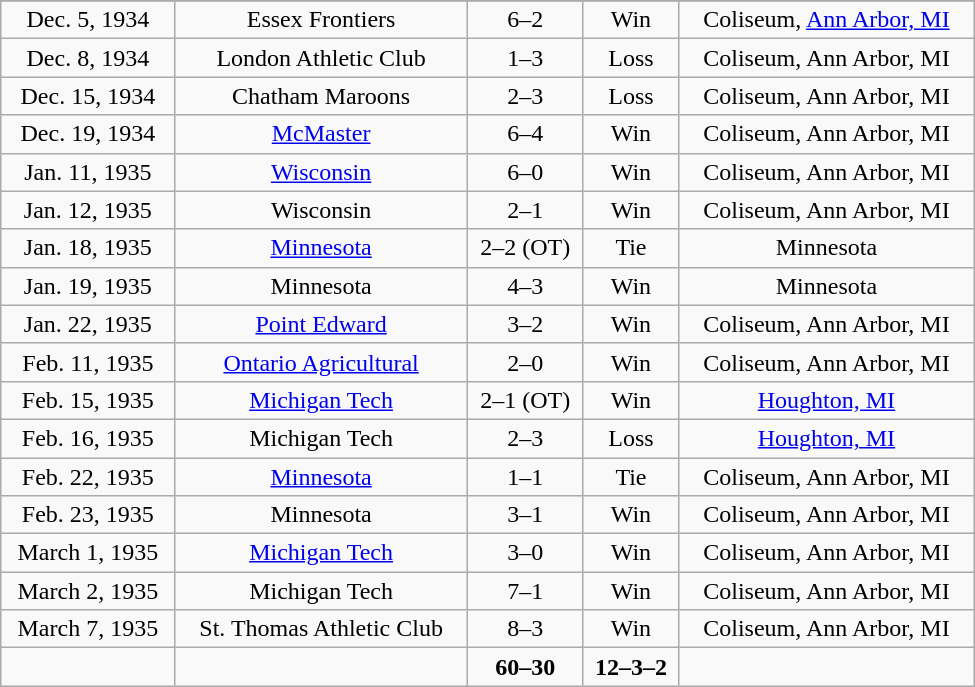<table class="wikitable" width="650">
<tr align="center">
</tr>
<tr align="center" bgcolor="">
<td>Dec. 5, 1934</td>
<td>Essex Frontiers</td>
<td>6–2</td>
<td>Win</td>
<td>Coliseum, <a href='#'>Ann Arbor, MI</a></td>
</tr>
<tr align="center" bgcolor="">
<td>Dec. 8, 1934</td>
<td>London Athletic Club</td>
<td>1–3</td>
<td>Loss</td>
<td>Coliseum, Ann Arbor, MI</td>
</tr>
<tr align="center" bgcolor="">
<td>Dec. 15, 1934</td>
<td>Chatham Maroons</td>
<td>2–3</td>
<td>Loss</td>
<td>Coliseum, Ann Arbor, MI</td>
</tr>
<tr align="center" bgcolor="">
<td>Dec. 19, 1934</td>
<td><a href='#'>McMaster</a></td>
<td>6–4</td>
<td>Win</td>
<td>Coliseum, Ann Arbor, MI</td>
</tr>
<tr align="center" bgcolor="">
<td>Jan. 11, 1935</td>
<td><a href='#'>Wisconsin</a></td>
<td>6–0</td>
<td>Win</td>
<td>Coliseum, Ann Arbor, MI</td>
</tr>
<tr align="center" bgcolor="">
<td>Jan. 12, 1935</td>
<td>Wisconsin</td>
<td>2–1</td>
<td>Win</td>
<td>Coliseum, Ann Arbor, MI</td>
</tr>
<tr align="center" bgcolor="">
<td>Jan. 18, 1935</td>
<td><a href='#'>Minnesota</a></td>
<td>2–2 (OT)</td>
<td>Tie</td>
<td>Minnesota</td>
</tr>
<tr align="center" bgcolor="">
<td>Jan. 19, 1935</td>
<td>Minnesota</td>
<td>4–3</td>
<td>Win</td>
<td>Minnesota</td>
</tr>
<tr align="center" bgcolor="">
<td>Jan. 22, 1935</td>
<td><a href='#'>Point Edward</a></td>
<td>3–2</td>
<td>Win</td>
<td>Coliseum, Ann Arbor, MI</td>
</tr>
<tr align="center" bgcolor="">
<td>Feb. 11, 1935</td>
<td><a href='#'>Ontario Agricultural</a></td>
<td>2–0</td>
<td>Win</td>
<td>Coliseum, Ann Arbor, MI</td>
</tr>
<tr align="center" bgcolor="">
<td>Feb. 15, 1935</td>
<td><a href='#'>Michigan Tech</a></td>
<td>2–1 (OT)</td>
<td>Win</td>
<td><a href='#'>Houghton, MI</a></td>
</tr>
<tr align="center" bgcolor="">
<td>Feb. 16, 1935</td>
<td>Michigan Tech</td>
<td>2–3</td>
<td>Loss</td>
<td><a href='#'>Houghton, MI</a></td>
</tr>
<tr align="center" bgcolor="">
<td>Feb. 22, 1935</td>
<td><a href='#'>Minnesota</a></td>
<td>1–1</td>
<td>Tie</td>
<td>Coliseum, Ann Arbor, MI</td>
</tr>
<tr align="center" bgcolor="">
<td>Feb. 23, 1935</td>
<td>Minnesota</td>
<td>3–1</td>
<td>Win</td>
<td>Coliseum, Ann Arbor, MI</td>
</tr>
<tr align="center" bgcolor="">
<td>March 1, 1935</td>
<td><a href='#'>Michigan Tech</a></td>
<td>3–0</td>
<td>Win</td>
<td>Coliseum, Ann Arbor, MI</td>
</tr>
<tr align="center" bgcolor="">
<td>March 2, 1935</td>
<td>Michigan Tech</td>
<td>7–1</td>
<td>Win</td>
<td>Coliseum, Ann Arbor, MI</td>
</tr>
<tr align="center" bgcolor="">
<td>March 7, 1935</td>
<td>St. Thomas Athletic Club</td>
<td>8–3</td>
<td>Win</td>
<td>Coliseum, Ann Arbor, MI</td>
</tr>
<tr align="center" bgcolor="">
<td></td>
<td></td>
<td><strong>60–30</strong></td>
<td><strong>12–3–2</strong></td>
<td></td>
</tr>
</table>
